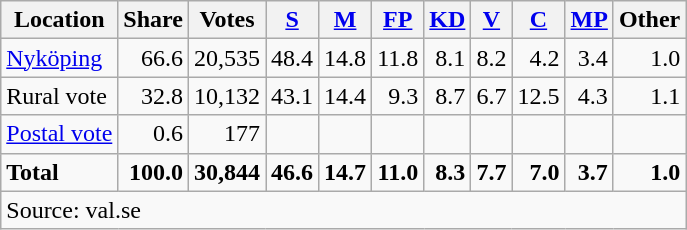<table class="wikitable sortable" style=text-align:right>
<tr>
<th>Location</th>
<th>Share</th>
<th>Votes</th>
<th><a href='#'>S</a></th>
<th><a href='#'>M</a></th>
<th><a href='#'>FP</a></th>
<th><a href='#'>KD</a></th>
<th><a href='#'>V</a></th>
<th><a href='#'>C</a></th>
<th><a href='#'>MP</a></th>
<th>Other</th>
</tr>
<tr>
<td align=left><a href='#'>Nyköping</a></td>
<td>66.6</td>
<td>20,535</td>
<td>48.4</td>
<td>14.8</td>
<td>11.8</td>
<td>8.1</td>
<td>8.2</td>
<td>4.2</td>
<td>3.4</td>
<td>1.0</td>
</tr>
<tr>
<td align=left>Rural vote</td>
<td>32.8</td>
<td>10,132</td>
<td>43.1</td>
<td>14.4</td>
<td>9.3</td>
<td>8.7</td>
<td>6.7</td>
<td>12.5</td>
<td>4.3</td>
<td>1.1</td>
</tr>
<tr>
<td align=left><a href='#'>Postal vote</a></td>
<td>0.6</td>
<td>177</td>
<td></td>
<td></td>
<td></td>
<td></td>
<td></td>
<td></td>
<td></td>
<td></td>
</tr>
<tr>
<td align=left><strong>Total</strong></td>
<td><strong>100.0</strong></td>
<td><strong>30,844</strong></td>
<td><strong>46.6</strong></td>
<td><strong>14.7</strong></td>
<td><strong>11.0</strong></td>
<td><strong>8.3</strong></td>
<td><strong>7.7</strong></td>
<td><strong>7.0</strong></td>
<td><strong>3.7</strong></td>
<td><strong>1.0</strong></td>
</tr>
<tr>
<td align=left colspan=11>Source: val.se </td>
</tr>
</table>
